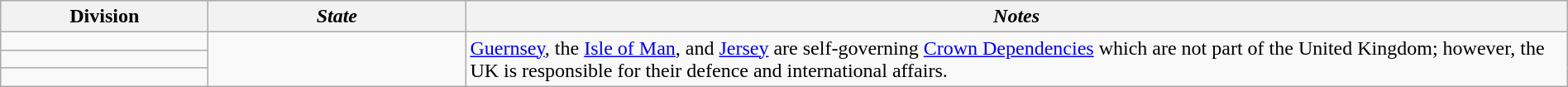<table width="100%" class="wikitable">
<tr>
<th width="160px">Division</th>
<th class="unsortable" width="200px"><em>State</em></th>
<th class="unsortable"><em>Notes</em></th>
</tr>
<tr>
<td></td>
<td rowspan="3"></td>
<td rowspan="3"><a href='#'>Guernsey</a>, the <a href='#'>Isle of Man</a>, and <a href='#'>Jersey</a> are self-governing <a href='#'>Crown Dependencies</a> which are not part of the United Kingdom; however, the UK is responsible for their defence and international affairs.</td>
</tr>
<tr>
<td></td>
</tr>
<tr>
<td></td>
</tr>
</table>
